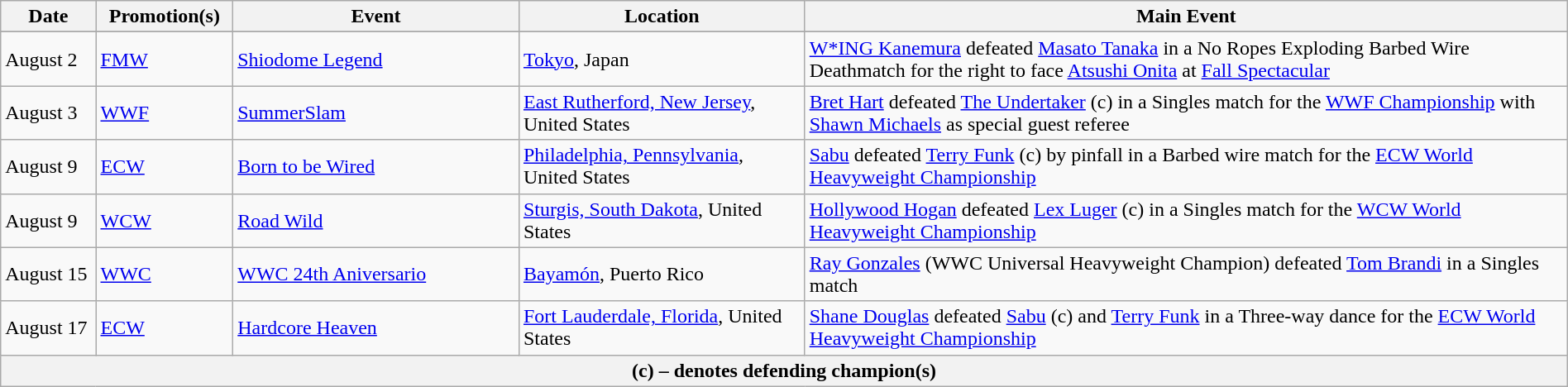<table class="wikitable" style="width:100%;">
<tr>
<th width="5%">Date</th>
<th width="5%">Promotion(s)</th>
<th style="width:15%;">Event</th>
<th style="width:15%;">Location</th>
<th style="width:40%;">Main Event</th>
</tr>
<tr style="width:20%;" |Notes>
</tr>
<tr>
<td>August 2</td>
<td><a href='#'>FMW</a></td>
<td><a href='#'>Shiodome Legend</a></td>
<td><a href='#'>Tokyo</a>, Japan</td>
<td><a href='#'>W*ING Kanemura</a> defeated <a href='#'>Masato Tanaka</a> in a No Ropes Exploding Barbed Wire Deathmatch for the right to face <a href='#'>Atsushi Onita</a> at <a href='#'>Fall Spectacular</a></td>
</tr>
<tr>
<td>August 3</td>
<td><a href='#'>WWF</a></td>
<td><a href='#'>SummerSlam</a></td>
<td><a href='#'>East Rutherford, New Jersey</a>, United States</td>
<td><a href='#'>Bret Hart</a> defeated <a href='#'>The Undertaker</a> (c) in a Singles match for the <a href='#'>WWF Championship</a> with <a href='#'>Shawn Michaels</a> as special guest referee</td>
</tr>
<tr>
<td>August 9</td>
<td><a href='#'>ECW</a></td>
<td><a href='#'>Born to be Wired</a></td>
<td><a href='#'>Philadelphia, Pennsylvania</a>, United States</td>
<td><a href='#'>Sabu</a> defeated <a href='#'>Terry Funk</a> (c) by pinfall in a Barbed wire match for the <a href='#'>ECW World Heavyweight Championship</a></td>
</tr>
<tr>
<td>August 9</td>
<td><a href='#'>WCW</a></td>
<td><a href='#'>Road Wild</a></td>
<td><a href='#'>Sturgis, South Dakota</a>, United States</td>
<td><a href='#'>Hollywood Hogan</a> defeated <a href='#'>Lex Luger</a> (c) in a Singles match for the <a href='#'>WCW World Heavyweight Championship</a></td>
</tr>
<tr>
<td>August 15</td>
<td><a href='#'>WWC</a></td>
<td><a href='#'>WWC 24th Aniversario</a></td>
<td><a href='#'>Bayamón</a>, Puerto Rico</td>
<td><a href='#'>Ray Gonzales</a> (WWC Universal Heavyweight Champion) defeated <a href='#'>Tom Brandi</a> in a Singles match</td>
</tr>
<tr>
<td>August 17</td>
<td><a href='#'>ECW</a></td>
<td><a href='#'>Hardcore Heaven</a></td>
<td><a href='#'>Fort Lauderdale, Florida</a>, United States</td>
<td><a href='#'>Shane Douglas</a> defeated <a href='#'>Sabu</a> (c) and <a href='#'>Terry Funk</a> in a Three-way dance for the <a href='#'>ECW World Heavyweight Championship</a></td>
</tr>
<tr>
<th colspan="6">(c) – denotes defending champion(s)</th>
</tr>
</table>
